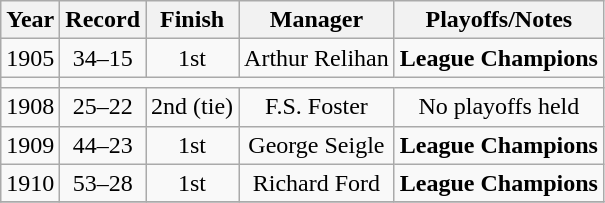<table class="wikitable" style="text-align:center">
<tr>
<th>Year</th>
<th>Record</th>
<th>Finish</th>
<th>Manager</th>
<th>Playoffs/Notes</th>
</tr>
<tr>
<td>1905</td>
<td>34–15</td>
<td>1st</td>
<td>Arthur Relihan</td>
<td><strong>League Champions</strong></td>
</tr>
<tr>
<td></td>
</tr>
<tr>
<td>1908</td>
<td>25–22</td>
<td>2nd (tie)</td>
<td>F.S. Foster</td>
<td>No playoffs held</td>
</tr>
<tr>
<td>1909</td>
<td>44–23</td>
<td>1st</td>
<td>George Seigle</td>
<td><strong>League Champions</strong></td>
</tr>
<tr>
<td>1910</td>
<td>53–28</td>
<td>1st</td>
<td>Richard Ford</td>
<td><strong>League Champions</strong></td>
</tr>
<tr>
</tr>
</table>
